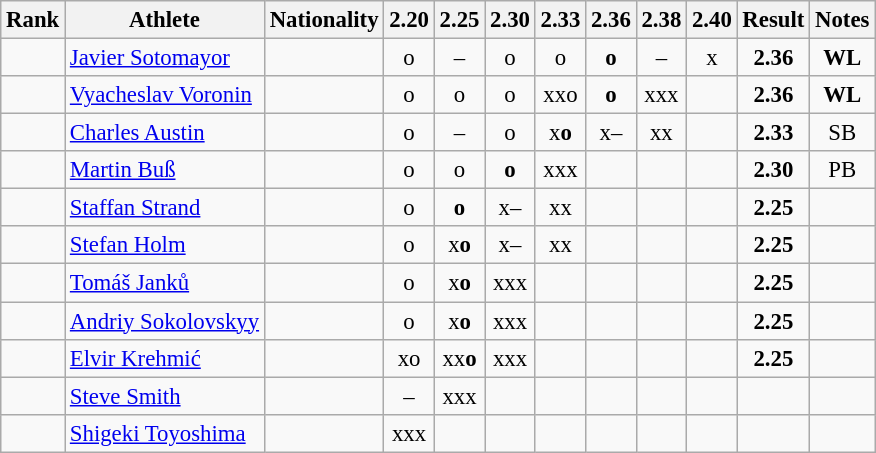<table class="wikitable sortable" style="text-align:center;font-size:95%">
<tr>
<th>Rank</th>
<th>Athlete</th>
<th>Nationality</th>
<th>2.20</th>
<th>2.25</th>
<th>2.30</th>
<th>2.33</th>
<th>2.36</th>
<th>2.38</th>
<th>2.40</th>
<th>Result</th>
<th>Notes</th>
</tr>
<tr>
<td></td>
<td align="left"><a href='#'>Javier Sotomayor</a></td>
<td align=left></td>
<td>o</td>
<td>–</td>
<td>o</td>
<td>o</td>
<td><strong>o</strong></td>
<td>–</td>
<td>x</td>
<td><strong>2.36</strong></td>
<td><strong>WL</strong></td>
</tr>
<tr>
<td></td>
<td align="left"><a href='#'>Vyacheslav Voronin</a></td>
<td align=left></td>
<td>o</td>
<td>o</td>
<td>o</td>
<td>xxo</td>
<td><strong>o</strong></td>
<td>xxx</td>
<td></td>
<td><strong>2.36</strong></td>
<td><strong>WL</strong></td>
</tr>
<tr>
<td></td>
<td align="left"><a href='#'>Charles Austin</a></td>
<td align=left></td>
<td>o</td>
<td>–</td>
<td>o</td>
<td>x<strong>o</strong></td>
<td>x–</td>
<td>xx</td>
<td></td>
<td><strong>2.33</strong></td>
<td>SB</td>
</tr>
<tr>
<td></td>
<td align="left"><a href='#'>Martin Buß</a></td>
<td align=left></td>
<td>o</td>
<td>o</td>
<td><strong>o</strong></td>
<td>xxx</td>
<td></td>
<td></td>
<td></td>
<td><strong>2.30</strong></td>
<td>PB</td>
</tr>
<tr>
<td></td>
<td align="left"><a href='#'>Staffan Strand</a></td>
<td align=left></td>
<td>o</td>
<td><strong>o</strong></td>
<td>x–</td>
<td>xx</td>
<td></td>
<td></td>
<td></td>
<td><strong>2.25</strong></td>
<td></td>
</tr>
<tr>
<td></td>
<td align="left"><a href='#'>Stefan Holm</a></td>
<td align=left></td>
<td>o</td>
<td>x<strong>o</strong></td>
<td>x–</td>
<td>xx</td>
<td></td>
<td></td>
<td></td>
<td><strong>2.25</strong></td>
<td></td>
</tr>
<tr>
<td></td>
<td align="left"><a href='#'>Tomáš Janků</a></td>
<td align=left></td>
<td>o</td>
<td>x<strong>o</strong></td>
<td>xxx</td>
<td></td>
<td></td>
<td></td>
<td></td>
<td><strong>2.25</strong></td>
<td></td>
</tr>
<tr>
<td></td>
<td align="left"><a href='#'>Andriy Sokolovskyy</a></td>
<td align=left></td>
<td>o</td>
<td>x<strong>o</strong></td>
<td>xxx</td>
<td></td>
<td></td>
<td></td>
<td></td>
<td><strong>2.25</strong></td>
<td></td>
</tr>
<tr>
<td></td>
<td align="left"><a href='#'>Elvir Krehmić</a></td>
<td align=left></td>
<td>xo</td>
<td>xx<strong>o</strong></td>
<td>xxx</td>
<td></td>
<td></td>
<td></td>
<td></td>
<td><strong>2.25</strong></td>
<td></td>
</tr>
<tr>
<td></td>
<td align="left"><a href='#'>Steve Smith</a></td>
<td align=left></td>
<td>–</td>
<td>xxx</td>
<td></td>
<td></td>
<td></td>
<td></td>
<td></td>
<td><strong></strong></td>
<td></td>
</tr>
<tr>
<td></td>
<td align="left"><a href='#'>Shigeki Toyoshima</a></td>
<td align=left></td>
<td>xxx</td>
<td></td>
<td></td>
<td></td>
<td></td>
<td></td>
<td></td>
<td><strong></strong></td>
<td></td>
</tr>
</table>
